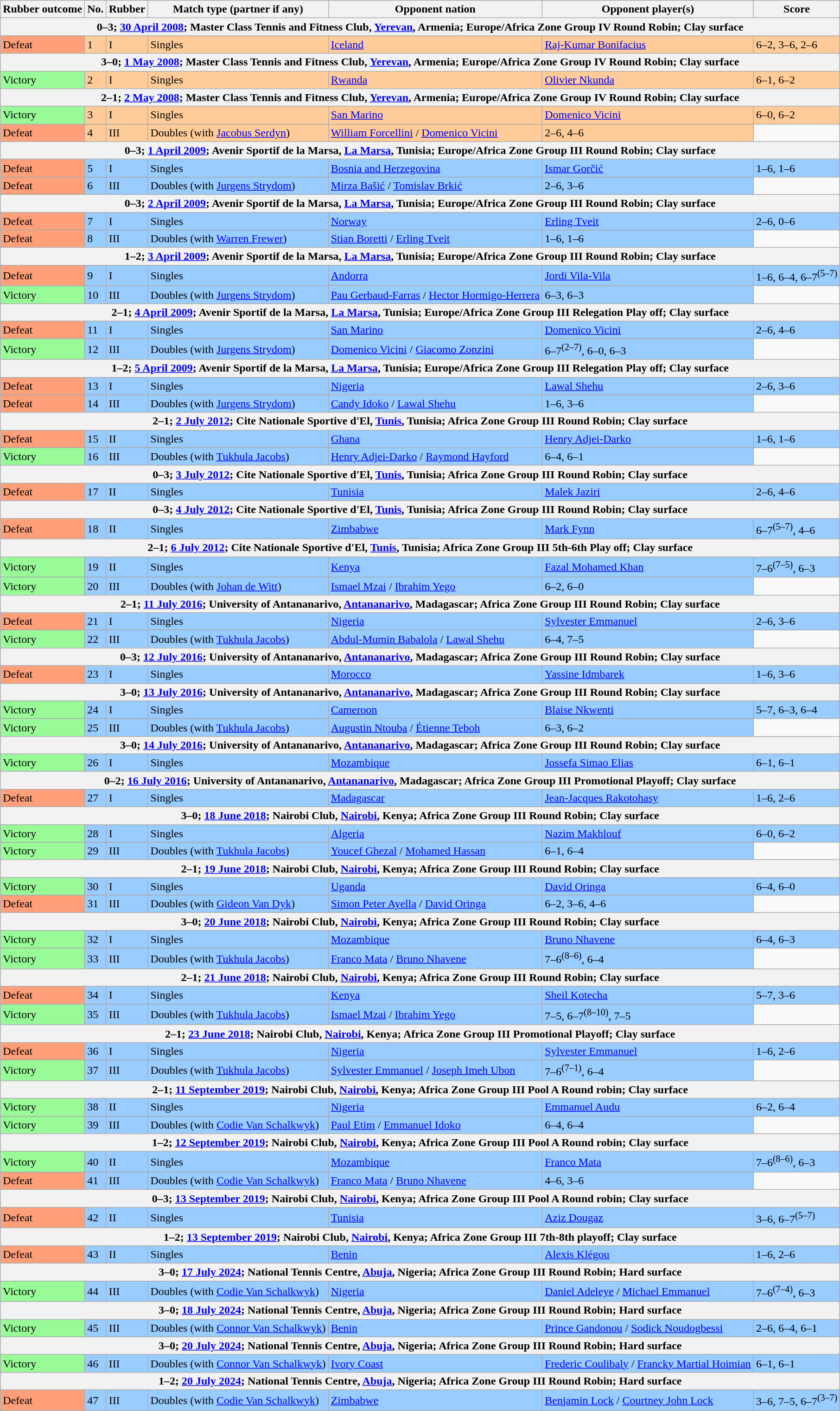<table class=wikitable>
<tr>
<th>Rubber outcome</th>
<th>No.</th>
<th>Rubber</th>
<th>Match type (partner if any)</th>
<th>Opponent nation</th>
<th>Opponent player(s)</th>
<th>Score</th>
</tr>
<tr>
<th colspan=7>0–3; <a href='#'>30 April 2008</a>; Master Class Tennis and Fitness Club, <a href='#'>Yerevan</a>, Armenia; Europe/Africa Zone Group IV Round Robin; Clay surface</th>
</tr>
<tr bgcolor=#FFCC99>
<td bgcolor=FFA07A>Defeat</td>
<td>1</td>
<td>I</td>
<td>Singles</td>
<td> <a href='#'>Iceland</a></td>
<td><a href='#'>Raj-Kumar Bonifacius</a></td>
<td>6–2, 3–6, 2–6</td>
</tr>
<tr>
<th colspan=7>3–0; <a href='#'>1 May 2008</a>; Master Class Tennis and Fitness Club, <a href='#'>Yerevan</a>, Armenia; Europe/Africa Zone Group IV Round Robin; Clay surface</th>
</tr>
<tr bgcolor=#FFCC99>
<td bgcolor=98FB98>Victory</td>
<td>2</td>
<td>I</td>
<td>Singles</td>
<td> <a href='#'>Rwanda</a></td>
<td><a href='#'>Olivier Nkunda</a></td>
<td>6–1, 6–2</td>
</tr>
<tr>
<th colspan=7>2–1; <a href='#'>2 May 2008</a>; Master Class Tennis and Fitness Club, <a href='#'>Yerevan</a>, Armenia; Europe/Africa Zone Group IV Round Robin; Clay surface</th>
</tr>
<tr bgcolor=#FFCC99>
<td bgcolor=98FB98>Victory</td>
<td>3</td>
<td>I</td>
<td>Singles</td>
<td rowspan=2> <a href='#'>San Marino</a></td>
<td><a href='#'>Domenico Vicini</a></td>
<td>6–0, 6–2</td>
</tr>
<tr>
</tr>
<tr bgcolor=#FFCC99>
<td bgcolor=FFA07A>Defeat</td>
<td>4</td>
<td>III</td>
<td>Doubles (with <a href='#'>Jacobus Serdyn</a>)</td>
<td><a href='#'>William Forcellini</a> / <a href='#'>Domenico Vicini</a></td>
<td>2–6, 4–6</td>
</tr>
<tr>
<th colspan=7>0–3; <a href='#'>1 April 2009</a>; Avenir Sportif de la Marsa, <a href='#'>La Marsa</a>, Tunisia; Europe/Africa Zone Group III Round Robin; Clay surface</th>
</tr>
<tr bgcolor=#99CCFF>
<td bgcolor=FFA07A>Defeat</td>
<td>5</td>
<td>I</td>
<td>Singles</td>
<td rowspan=2> <a href='#'>Bosnia and Herzegovina</a></td>
<td><a href='#'>Ismar Gorčić</a></td>
<td>1–6, 1–6</td>
</tr>
<tr>
</tr>
<tr bgcolor=#99CCFF>
<td bgcolor=FFA07A>Defeat</td>
<td>6</td>
<td>III</td>
<td>Doubles (with <a href='#'>Jurgens Strydom</a>)</td>
<td><a href='#'>Mirza Bašić</a> / <a href='#'>Tomislav Brkić</a></td>
<td>2–6, 3–6</td>
</tr>
<tr>
<th colspan=7>0–3; <a href='#'>2 April 2009</a>; Avenir Sportif de la Marsa, <a href='#'>La Marsa</a>, Tunisia; Europe/Africa Zone Group III Round Robin; Clay surface</th>
</tr>
<tr bgcolor=#99CCFF>
<td bgcolor=FFA07A>Defeat</td>
<td>7</td>
<td>I</td>
<td>Singles</td>
<td rowspan=2> <a href='#'>Norway</a></td>
<td><a href='#'>Erling Tveit</a></td>
<td>2–6, 0–6</td>
</tr>
<tr>
</tr>
<tr bgcolor=#99CCFF>
<td bgcolor=FFA07A>Defeat</td>
<td>8</td>
<td>III</td>
<td>Doubles (with <a href='#'>Warren Frewer</a>)</td>
<td><a href='#'>Stian Boretti</a> / <a href='#'>Erling Tveit</a></td>
<td>1–6, 1–6</td>
</tr>
<tr>
<th colspan=7>1–2; <a href='#'>3 April 2009</a>; Avenir Sportif de la Marsa, <a href='#'>La Marsa</a>, Tunisia; Europe/Africa Zone Group III Round Robin; Clay surface</th>
</tr>
<tr bgcolor=#99CCFF>
<td bgcolor=FFA07A>Defeat</td>
<td>9</td>
<td>I</td>
<td>Singles</td>
<td rowspan=2> <a href='#'>Andorra</a></td>
<td><a href='#'>Jordi Vila-Vila</a></td>
<td>1–6, 6–4, 6–7<sup>(5–7)</sup></td>
</tr>
<tr>
</tr>
<tr bgcolor=#99CCFF>
<td bgcolor=98FB98>Victory</td>
<td>10</td>
<td>III</td>
<td>Doubles (with <a href='#'>Jurgens Strydom</a>)</td>
<td><a href='#'>Pau Gerbaud-Farras</a> / <a href='#'>Hector Hormigo-Herrera</a></td>
<td>6–3, 6–3</td>
</tr>
<tr>
<th colspan=7>2–1; <a href='#'>4 April 2009</a>; Avenir Sportif de la Marsa, <a href='#'>La Marsa</a>, Tunisia; Europe/Africa Zone Group III Relegation Play off; Clay surface</th>
</tr>
<tr bgcolor=#99CCFF>
<td bgcolor=FFA07A>Defeat</td>
<td>11</td>
<td>I</td>
<td>Singles</td>
<td rowspan=2> <a href='#'>San Marino</a></td>
<td><a href='#'>Domenico Vicini</a></td>
<td>2–6, 4–6</td>
</tr>
<tr>
</tr>
<tr bgcolor=#99CCFF>
<td bgcolor=98FB98>Victory</td>
<td>12</td>
<td>III</td>
<td>Doubles (with <a href='#'>Jurgens Strydom</a>)</td>
<td><a href='#'>Domenico Vicini</a> / <a href='#'>Giacomo Zonzini</a></td>
<td>6–7<sup>(2–7)</sup>, 6–0, 6–3</td>
</tr>
<tr>
<th colspan=7>1–2; <a href='#'>5 April 2009</a>; Avenir Sportif de la Marsa, <a href='#'>La Marsa</a>, Tunisia; Europe/Africa Zone Group III Relegation Play off; Clay surface</th>
</tr>
<tr bgcolor=#99CCFF>
<td bgcolor=FFA07A>Defeat</td>
<td>13</td>
<td>I</td>
<td>Singles</td>
<td rowspan=2> <a href='#'>Nigeria</a></td>
<td><a href='#'>Lawal Shehu</a></td>
<td>2–6, 3–6</td>
</tr>
<tr>
</tr>
<tr bgcolor=#99CCFF>
<td bgcolor=FFA07A>Defeat</td>
<td>14</td>
<td>III</td>
<td>Doubles (with <a href='#'>Jurgens Strydom</a>)</td>
<td><a href='#'>Candy Idoko</a> / <a href='#'>Lawal Shehu</a></td>
<td>1–6, 3–6</td>
</tr>
<tr>
<th colspan=7>2–1; <a href='#'>2 July 2012</a>; Cite Nationale Sportive d'El, <a href='#'>Tunis</a>, Tunisia; Africa Zone Group III Round Robin; Clay surface</th>
</tr>
<tr bgcolor=#99CCFF>
<td bgcolor=FFA07A>Defeat</td>
<td>15</td>
<td>II</td>
<td>Singles</td>
<td rowspan=2> <a href='#'>Ghana</a></td>
<td><a href='#'>Henry Adjei-Darko</a></td>
<td>1–6, 1–6</td>
</tr>
<tr>
</tr>
<tr bgcolor=#99CCFF>
<td bgcolor=98FB98>Victory</td>
<td>16</td>
<td>III</td>
<td>Doubles (with <a href='#'>Tukhula Jacobs</a>)</td>
<td><a href='#'>Henry Adjei-Darko</a> / <a href='#'>Raymond Hayford</a></td>
<td>6–4, 6–1</td>
</tr>
<tr>
<th colspan=7>0–3; <a href='#'>3 July 2012</a>; Cite Nationale Sportive d'El, <a href='#'>Tunis</a>, Tunisia; Africa Zone Group III Round Robin; Clay surface</th>
</tr>
<tr bgcolor=#99CCFF>
<td bgcolor=FFA07A>Defeat</td>
<td>17</td>
<td>II</td>
<td>Singles</td>
<td> <a href='#'>Tunisia</a></td>
<td><a href='#'>Malek Jaziri</a></td>
<td>2–6, 4–6</td>
</tr>
<tr>
<th colspan=7>0–3; <a href='#'>4 July 2012</a>; Cite Nationale Sportive d'El, <a href='#'>Tunis</a>, Tunisia; Africa Zone Group III Round Robin; Clay surface</th>
</tr>
<tr bgcolor=#99CCFF>
<td bgcolor=FFA07A>Defeat</td>
<td>18</td>
<td>II</td>
<td>Singles</td>
<td> <a href='#'>Zimbabwe</a></td>
<td><a href='#'>Mark Fynn</a></td>
<td>6–7<sup>(5–7)</sup>, 4–6</td>
</tr>
<tr>
<th colspan=7>2–1; <a href='#'>6 July 2012</a>; Cite Nationale Sportive d'El, <a href='#'>Tunis</a>, Tunisia; Africa Zone Group III 5th-6th Play off; Clay surface</th>
</tr>
<tr bgcolor=#99CCFF>
<td bgcolor=98FB98>Victory</td>
<td>19</td>
<td>II</td>
<td>Singles</td>
<td rowspan=2> <a href='#'>Kenya</a></td>
<td><a href='#'>Fazal Mohamed Khan</a></td>
<td>7–6<sup>(7–5)</sup>, 6–3</td>
</tr>
<tr>
</tr>
<tr bgcolor=#99CCFF>
<td bgcolor=98FB98>Victory</td>
<td>20</td>
<td>III</td>
<td>Doubles (with <a href='#'>Johan de Witt</a>)</td>
<td><a href='#'>Ismael Mzai</a> / <a href='#'>Ibrahim Yego</a></td>
<td>6–2, 6–0</td>
</tr>
<tr>
<th colspan=7>2–1; <a href='#'>11 July 2016</a>; University of Antananarivo, <a href='#'>Antananarivo</a>, Madagascar; Africa Zone Group III Round Robin; Clay surface</th>
</tr>
<tr bgcolor=#99CCFF>
<td bgcolor=FFA07A>Defeat</td>
<td>21</td>
<td>I</td>
<td>Singles</td>
<td rowspan=2> <a href='#'>Nigeria</a></td>
<td><a href='#'>Sylvester Emmanuel</a></td>
<td>2–6, 3–6</td>
</tr>
<tr>
</tr>
<tr bgcolor=#99CCFF>
<td bgcolor=98FB98>Victory</td>
<td>22</td>
<td>III</td>
<td>Doubles (with <a href='#'>Tukhula Jacobs</a>)</td>
<td><a href='#'>Abdul-Mumin Babalola</a> / <a href='#'>Lawal Shehu</a></td>
<td>6–4, 7–5</td>
</tr>
<tr>
<th colspan=7>0–3; <a href='#'>12 July 2016</a>; University of Antananarivo, <a href='#'>Antananarivo</a>, Madagascar; Africa Zone Group III Round Robin; Clay surface</th>
</tr>
<tr bgcolor=#99CCFF>
<td bgcolor=FFA07A>Defeat</td>
<td>23</td>
<td>I</td>
<td>Singles</td>
<td> <a href='#'>Morocco</a></td>
<td><a href='#'>Yassine Idmbarek</a></td>
<td>1–6, 3–6</td>
</tr>
<tr>
<th colspan=7>3–0; <a href='#'>13 July 2016</a>; University of Antananarivo, <a href='#'>Antananarivo</a>, Madagascar; Africa Zone Group III Round Robin; Clay surface</th>
</tr>
<tr bgcolor=#99CCFF>
<td bgcolor=98FB98>Victory</td>
<td>24</td>
<td>I</td>
<td>Singles</td>
<td rowspan=2> <a href='#'>Cameroon</a></td>
<td><a href='#'>Blaise Nkwenti</a></td>
<td>5–7, 6–3, 6–4</td>
</tr>
<tr>
</tr>
<tr bgcolor=#99CCFF>
<td bgcolor=98FB98>Victory</td>
<td>25</td>
<td>III</td>
<td>Doubles (with <a href='#'>Tukhula Jacobs</a>)</td>
<td><a href='#'>Augustin Ntouba</a> / <a href='#'>Étienne Teboh</a></td>
<td>6–3, 6–2</td>
</tr>
<tr>
<th colspan=7>3–0; <a href='#'>14 July 2016</a>; University of Antananarivo, <a href='#'>Antananarivo</a>, Madagascar; Africa Zone Group III Round Robin; Clay surface</th>
</tr>
<tr bgcolor=#99CCFF>
<td bgcolor=98FB98>Victory</td>
<td>26</td>
<td>I</td>
<td>Singles</td>
<td> <a href='#'>Mozambique</a></td>
<td><a href='#'>Jossefa Simao Elias</a></td>
<td>6–1, 6–1</td>
</tr>
<tr>
<th colspan=7>0–2; <a href='#'>16 July 2016</a>; University of Antananarivo, <a href='#'>Antananarivo</a>, Madagascar; Africa Zone Group III Promotional Playoff; Clay surface</th>
</tr>
<tr bgcolor=#99CCFF>
<td bgcolor=FFA07A>Defeat</td>
<td>27</td>
<td>I</td>
<td>Singles</td>
<td> <a href='#'>Madagascar</a></td>
<td><a href='#'>Jean-Jacques Rakotohasy</a></td>
<td>1–6, 2–6</td>
</tr>
<tr>
<th colspan=7>3–0; <a href='#'>18 June 2018</a>; Nairobi Club, <a href='#'>Nairobi</a>, Kenya; Africa Zone Group III Round Robin; Clay surface</th>
</tr>
<tr bgcolor=#99CCFF>
<td bgcolor=98FB98>Victory</td>
<td>28</td>
<td>I</td>
<td>Singles</td>
<td rowspan=2> <a href='#'>Algeria</a></td>
<td><a href='#'>Nazim Makhlouf</a></td>
<td>6–0, 6–2</td>
</tr>
<tr>
</tr>
<tr bgcolor=#99CCFF>
<td bgcolor=98FB98>Victory</td>
<td>29</td>
<td>III</td>
<td>Doubles (with <a href='#'>Tukhula Jacobs</a>)</td>
<td><a href='#'>Youcef Ghezal</a> / <a href='#'>Mohamed Hassan</a></td>
<td>6–1, 6–4</td>
</tr>
<tr>
<th colspan=7>2–1; <a href='#'>19 June 2018</a>; Nairobi Club, <a href='#'>Nairobi</a>, Kenya; Africa Zone Group III Round Robin; Clay surface</th>
</tr>
<tr bgcolor=#99CCFF>
<td bgcolor=98FB98>Victory</td>
<td>30</td>
<td>I</td>
<td>Singles</td>
<td rowspan=2> <a href='#'>Uganda</a></td>
<td><a href='#'>David Oringa</a></td>
<td>6–4, 6–0</td>
</tr>
<tr>
</tr>
<tr bgcolor=#99CCFF>
<td bgcolor=FFA07A>Defeat</td>
<td>31</td>
<td>III</td>
<td>Doubles (with <a href='#'>Gideon Van Dyk</a>)</td>
<td><a href='#'>Simon Peter Ayella</a> / <a href='#'>David Oringa</a></td>
<td>6–2, 3–6, 4–6</td>
</tr>
<tr>
<th colspan=7>3–0; <a href='#'>20 June 2018</a>; Nairobi Club, <a href='#'>Nairobi</a>, Kenya; Africa Zone Group III Round Robin; Clay surface</th>
</tr>
<tr bgcolor=#99CCFF>
<td bgcolor=98FB98>Victory</td>
<td>32</td>
<td>I</td>
<td>Singles</td>
<td rowspan=2> <a href='#'>Mozambique</a></td>
<td><a href='#'>Bruno Nhavene</a></td>
<td>6–4, 6–3</td>
</tr>
<tr>
</tr>
<tr bgcolor=#99CCFF>
<td bgcolor=98FB98>Victory</td>
<td>33</td>
<td>III</td>
<td>Doubles (with <a href='#'>Tukhula Jacobs</a>)</td>
<td><a href='#'>Franco Mata</a> / <a href='#'>Bruno Nhavene</a></td>
<td>7–6<sup>(8–6)</sup>, 6–4</td>
</tr>
<tr>
<th colspan=7>2–1; <a href='#'>21 June 2018</a>; Nairobi Club, <a href='#'>Nairobi</a>, Kenya; Africa Zone Group III Round Robin; Clay surface</th>
</tr>
<tr bgcolor=#99CCFF>
<td bgcolor=FFA07A>Defeat</td>
<td>34</td>
<td>I</td>
<td>Singles</td>
<td rowspan=2> <a href='#'>Kenya</a></td>
<td><a href='#'>Sheil Kotecha</a></td>
<td>5–7, 3–6</td>
</tr>
<tr>
</tr>
<tr bgcolor=#99CCFF>
<td bgcolor=98FB98>Victory</td>
<td>35</td>
<td>III</td>
<td>Doubles (with <a href='#'>Tukhula Jacobs</a>)</td>
<td><a href='#'>Ismael Mzai</a> / <a href='#'>Ibrahim Yego</a></td>
<td>7–5, 6–7<sup>(8–10)</sup>, 7–5</td>
</tr>
<tr>
<th colspan=7>2–1; <a href='#'>23 June 2018</a>; Nairobi Club, <a href='#'>Nairobi</a>, Kenya; Africa Zone Group III Promotional Playoff; Clay surface</th>
</tr>
<tr bgcolor=#99CCFF>
<td bgcolor=FFA07A>Defeat</td>
<td>36</td>
<td>I</td>
<td>Singles</td>
<td rowspan=2> <a href='#'>Nigeria</a></td>
<td><a href='#'>Sylvester Emmanuel</a></td>
<td>1–6, 2–6</td>
</tr>
<tr>
</tr>
<tr bgcolor=#99CCFF>
<td bgcolor=98FB98>Victory</td>
<td>37</td>
<td>III</td>
<td>Doubles (with <a href='#'>Tukhula Jacobs</a>)</td>
<td><a href='#'>Sylvester Emmanuel</a> / <a href='#'>Joseph Imeh Ubon</a></td>
<td>7–6<sup>(7–1)</sup>, 6–4</td>
</tr>
<tr>
<th colspan=7>2–1; <a href='#'>11 September 2019</a>; Nairobi Club, <a href='#'>Nairobi</a>, Kenya; Africa Zone Group III Pool A Round robin; Clay surface</th>
</tr>
<tr bgcolor=#99CCFF>
<td bgcolor=98FB98>Victory</td>
<td>38</td>
<td>II</td>
<td>Singles</td>
<td rowspan=2> <a href='#'>Nigeria</a></td>
<td><a href='#'>Emmanuel Audu</a></td>
<td>6–2, 6–4</td>
</tr>
<tr>
</tr>
<tr bgcolor=#99CCFF>
<td bgcolor=98FB98>Victory</td>
<td>39</td>
<td>III</td>
<td>Doubles (with <a href='#'>Codie Van Schalkwyk</a>)</td>
<td><a href='#'>Paul Etim</a> / <a href='#'>Emmanuel Idoko</a></td>
<td>6–4, 6–4</td>
</tr>
<tr>
<th colspan=7>1–2; <a href='#'>12 September 2019</a>; Nairobi Club, <a href='#'>Nairobi</a>, Kenya; Africa Zone Group III Pool A Round robin; Clay surface</th>
</tr>
<tr bgcolor=#99CCFF>
<td bgcolor=98FB98>Victory</td>
<td>40</td>
<td>II</td>
<td>Singles</td>
<td rowspan=2> <a href='#'>Mozambique</a></td>
<td><a href='#'>Franco Mata</a></td>
<td>7–6<sup>(8–6)</sup>, 6–3</td>
</tr>
<tr>
</tr>
<tr bgcolor=#99CCFF>
<td bgcolor=FFA07A>Defeat</td>
<td>41</td>
<td>III</td>
<td>Doubles (with <a href='#'>Codie Van Schalkwyk</a>)</td>
<td><a href='#'>Franco Mata</a> / <a href='#'>Bruno Nhavene</a></td>
<td>4–6, 3–6</td>
</tr>
<tr>
<th colspan=7>0–3; <a href='#'>13 September 2019</a>; Nairobi Club, <a href='#'>Nairobi</a>, Kenya; Africa Zone Group III Pool A Round robin; Clay surface</th>
</tr>
<tr bgcolor=#99CCFF>
<td bgcolor=FFA07A>Defeat</td>
<td>42</td>
<td>II</td>
<td>Singles</td>
<td> <a href='#'>Tunisia</a></td>
<td><a href='#'>Aziz Dougaz</a></td>
<td>3–6, 6–7<sup>(5–7)</sup></td>
</tr>
<tr>
<th colspan=7>1–2; <a href='#'>13 September 2019</a>; Nairobi Club, <a href='#'>Nairobi</a>, Kenya; Africa Zone Group III 7th-8th playoff; Clay surface</th>
</tr>
<tr bgcolor=#99CCFF>
<td bgcolor=FFA07A>Defeat</td>
<td>43</td>
<td>II</td>
<td>Singles</td>
<td> <a href='#'>Benin</a></td>
<td><a href='#'>Alexis Klégou</a></td>
<td>1–6, 2–6</td>
</tr>
<tr>
<th colspan=7>3–0; <a href='#'>17 July 2024</a>; National Tennis Centre, <a href='#'>Abuja</a>, Nigeria; Africa Zone Group III Round Robin; Hard surface</th>
</tr>
<tr bgcolor=#99CCFF>
<td bgcolor=98FB98>Victory</td>
<td>44</td>
<td>III</td>
<td>Doubles (with <a href='#'>Codie Van Schalkwyk</a>)</td>
<td> <a href='#'>Nigeria</a></td>
<td><a href='#'>Daniel Adeleye</a> / <a href='#'>Michael Emmanuel</a></td>
<td>7–6<sup>(7–4)</sup>, 6–3</td>
</tr>
<tr>
<th colspan=7>3–0; <a href='#'>18 July 2024</a>; National Tennis Centre, <a href='#'>Abuja</a>, Nigeria; Africa Zone Group III Round Robin; Hard surface</th>
</tr>
<tr bgcolor=#99CCFF>
<td bgcolor=98FB98>Victory</td>
<td>45</td>
<td>III</td>
<td>Doubles (with <a href='#'>Connor Van Schalkwyk</a>)</td>
<td> <a href='#'>Benin</a></td>
<td><a href='#'>Prince Gandonou</a> / <a href='#'>Sodick Noudogbessi</a></td>
<td>2–6, 6–4, 6–1</td>
</tr>
<tr>
<th colspan=7>3–0; <a href='#'>20 July 2024</a>; National Tennis Centre, <a href='#'>Abuja</a>, Nigeria; Africa Zone Group III Round Robin; Hard surface</th>
</tr>
<tr bgcolor=#99CCFF>
<td bgcolor=98FB98>Victory</td>
<td>46</td>
<td>III</td>
<td>Doubles (with <a href='#'>Connor Van Schalkwyk</a>)</td>
<td> <a href='#'>Ivory Coast</a></td>
<td><a href='#'>Frederic Coulibaly</a> / <a href='#'>Francky Martial Hoimian</a></td>
<td>6–1, 6–1</td>
</tr>
<tr>
<th colspan=7>1–2; <a href='#'>20 July 2024</a>; National Tennis Centre, <a href='#'>Abuja</a>, Nigeria; Africa Zone Group III Round Robin; Hard surface</th>
</tr>
<tr bgcolor=#99CCFF>
<td bgcolor=FFA07A>Defeat</td>
<td>47</td>
<td>III</td>
<td>Doubles (with <a href='#'>Codie Van Schalkwyk</a>)</td>
<td> <a href='#'>Zimbabwe</a></td>
<td><a href='#'>Benjamin Lock</a> / <a href='#'>Courtney John Lock</a></td>
<td>3–6, 7–5, 6–7<sup>(3–7)</sup></td>
</tr>
</table>
